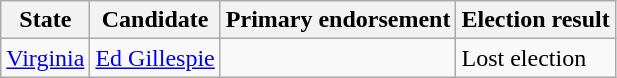<table class="wikitable">
<tr>
<th>State</th>
<th>Candidate</th>
<th>Primary endorsement</th>
<th>Election result</th>
</tr>
<tr>
<td> <a href='#'>Virginia</a></td>
<td><a href='#'>Ed Gillespie</a></td>
<td></td>
<td> Lost election</td>
</tr>
</table>
